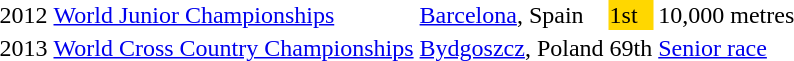<table>
<tr>
<td>2012</td>
<td><a href='#'>World Junior Championships</a></td>
<td><a href='#'>Barcelona</a>, Spain</td>
<td bgcolor=gold>1st</td>
<td>10,000 metres</td>
</tr>
<tr>
<td>2013</td>
<td><a href='#'>World Cross Country Championships</a></td>
<td><a href='#'>Bydgoszcz</a>, Poland</td>
<td>69th</td>
<td><a href='#'>Senior race</a></td>
</tr>
</table>
